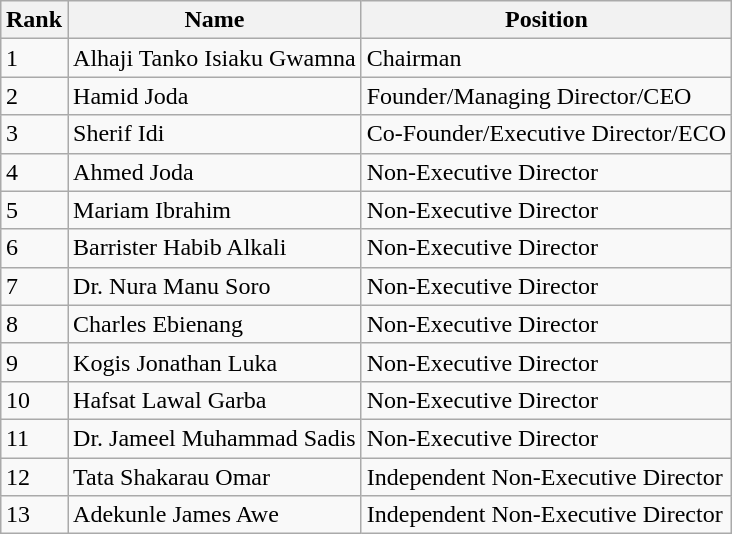<table class="wikitable sortable" style="margin-left:auto;margin-right:auto">
<tr>
<th style="width:2em;">Rank</th>
<th>Name</th>
<th>Position</th>
</tr>
<tr>
<td>1</td>
<td>Alhaji Tanko Isiaku Gwamna</td>
<td>Chairman</td>
</tr>
<tr>
<td>2</td>
<td>Hamid Joda</td>
<td>Founder/Managing Director/CEO</td>
</tr>
<tr>
<td>3</td>
<td>Sherif Idi</td>
<td>Co-Founder/Executive Director/ECO</td>
</tr>
<tr>
<td>4</td>
<td>Ahmed Joda</td>
<td>Non-Executive Director</td>
</tr>
<tr>
<td>5</td>
<td>Mariam Ibrahim</td>
<td>Non-Executive Director</td>
</tr>
<tr>
<td>6</td>
<td>Barrister Habib Alkali</td>
<td>Non-Executive Director</td>
</tr>
<tr>
<td>7</td>
<td>Dr. Nura Manu Soro</td>
<td>Non-Executive Director</td>
</tr>
<tr>
<td>8</td>
<td>Charles Ebienang</td>
<td>Non-Executive Director</td>
</tr>
<tr>
<td>9</td>
<td>Kogis Jonathan Luka</td>
<td>Non-Executive Director</td>
</tr>
<tr>
<td>10</td>
<td>Hafsat Lawal Garba</td>
<td>Non-Executive Director</td>
</tr>
<tr>
<td>11</td>
<td>Dr. Jameel Muhammad Sadis</td>
<td>Non-Executive Director</td>
</tr>
<tr>
<td>12</td>
<td>Tata Shakarau Omar</td>
<td>Independent Non-Executive Director</td>
</tr>
<tr>
<td>13</td>
<td>Adekunle James Awe</td>
<td>Independent Non-Executive Director</td>
</tr>
</table>
